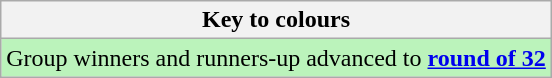<table class="wikitable">
<tr>
<th>Key to colours</th>
</tr>
<tr bgcolor=#BBF3BB>
<td>Group winners and runners-up advanced to <strong><a href='#'>round of 32</a></strong></td>
</tr>
</table>
